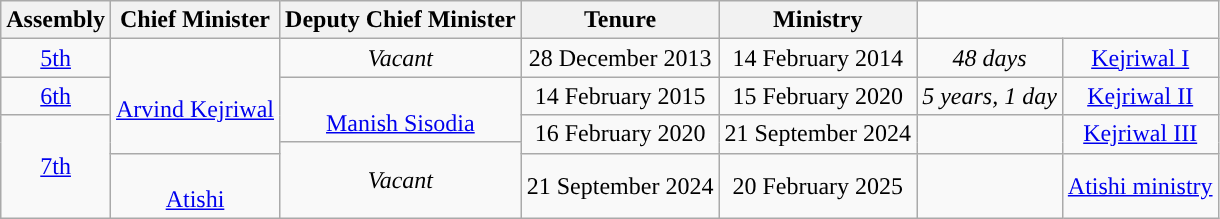<table class="wikitable sortable" style="text-align:center;">
<tr>
<th Style="background-color:">Assembly</th>
<th Style="background-color:">Chief Minister</th>
<th Style="background-color:">Deputy Chief Minister</th>
<th Style="background-color:">Tenure</th>
<th Style="background-color:">Ministry</th>
</tr>
<tr>
<td><a href='#'>5th</a></td>
<td rowspan="4"><br><a href='#'>Arvind Kejriwal</a></td>
<td><em>Vacant</em></td>
<td>28 December 2013</td>
<td>14 February 2014</td>
<td><em>48 days</em></td>
<td><a href='#'>Kejriwal I</a></td>
</tr>
<tr>
<td><a href='#'>6th</a></td>
<td rowspan="2"><br><a href='#'>Manish Sisodia</a><br></td>
<td>14 February 2015</td>
<td>15 February 2020</td>
<td><em>5 years, 1 day</em></td>
<td><a href='#'>Kejriwal II</a></td>
</tr>
<tr>
<td rowspan="3"><a href='#'>7th</a></td>
<td rowspan="2">16 February 2020</td>
<td rowspan="2">21 September 2024</td>
<td rowspan="2"></td>
<td rowspan="2"><a href='#'>Kejriwal III</a></td>
</tr>
<tr>
<td rowspan="2"><em>Vacant </em></td>
</tr>
<tr>
<td><br><a href='#'>Atishi</a></td>
<td>21 September 2024</td>
<td>20 February 2025</td>
<td></td>
<td><a href='#'>Atishi ministry</a></td>
</tr>
</table>
